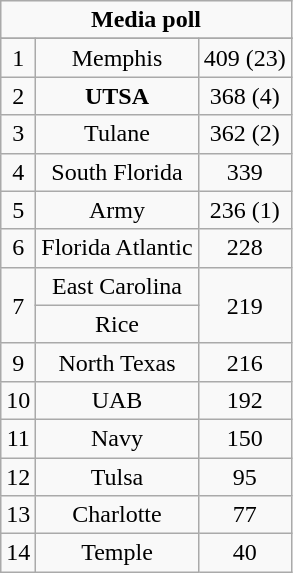<table class="wikitable">
<tr align="center">
<td align="center" Colspan="3"><strong>Media poll</strong></td>
</tr>
<tr align="center">
</tr>
<tr align="center">
<td>1</td>
<td>Memphis</td>
<td>409 (23)</td>
</tr>
<tr align="center">
<td>2</td>
<td><strong>UTSA</strong></td>
<td>368 (4)</td>
</tr>
<tr align="center">
<td>3</td>
<td>Tulane</td>
<td>362 (2)</td>
</tr>
<tr align="center">
<td>4</td>
<td>South Florida</td>
<td>339</td>
</tr>
<tr align="center">
<td>5</td>
<td>Army</td>
<td>236 (1)</td>
</tr>
<tr align="center">
<td>6</td>
<td>Florida Atlantic</td>
<td>228</td>
</tr>
<tr align="center">
<td rowspan="2">7</td>
<td>East Carolina</td>
<td rowspan="2">219</td>
</tr>
<tr align="center">
<td>Rice</td>
</tr>
<tr align="center">
<td>9</td>
<td>North Texas</td>
<td>216</td>
</tr>
<tr align="center">
<td>10</td>
<td>UAB</td>
<td>192</td>
</tr>
<tr align="center">
<td>11</td>
<td>Navy</td>
<td>150</td>
</tr>
<tr align="center">
<td>12</td>
<td>Tulsa</td>
<td>95</td>
</tr>
<tr align="center">
<td>13</td>
<td>Charlotte</td>
<td>77</td>
</tr>
<tr align="center">
<td>14</td>
<td>Temple</td>
<td>40</td>
</tr>
</table>
